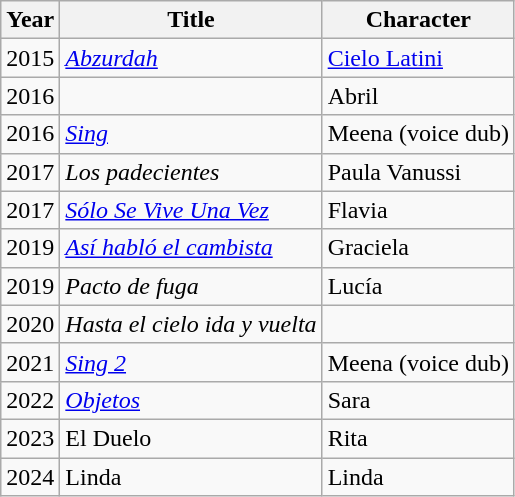<table class="wikitable">
<tr>
<th>Year</th>
<th>Title</th>
<th>Character</th>
</tr>
<tr>
<td>2015</td>
<td><em><a href='#'>Abzurdah</a></em></td>
<td><a href='#'>Cielo Latini</a></td>
</tr>
<tr>
<td>2016</td>
<td><em></em></td>
<td>Abril</td>
</tr>
<tr>
<td>2016</td>
<td><em><a href='#'>Sing</a></em></td>
<td>Meena (voice dub)</td>
</tr>
<tr>
<td>2017</td>
<td><em>Los padecientes</em></td>
<td>Paula Vanussi</td>
</tr>
<tr>
<td>2017</td>
<td><em><a href='#'>Sólo Se Vive Una Vez</a></em></td>
<td>Flavia</td>
</tr>
<tr>
<td>2019</td>
<td><em><a href='#'>Así habló el cambista</a></em></td>
<td>Graciela</td>
</tr>
<tr>
<td>2019</td>
<td><em>Pacto de fuga</em></td>
<td>Lucía</td>
</tr>
<tr>
<td>2020</td>
<td><em>Hasta el cielo ida y vuelta</em></td>
</tr>
<tr>
<td>2021</td>
<td><em><a href='#'>Sing 2</a></em></td>
<td>Meena (voice dub)</td>
</tr>
<tr>
<td>2022</td>
<td><em><a href='#'>Objetos</a></em></td>
<td>Sara</td>
</tr>
<tr>
<td>2023</td>
<td>El Duelo</td>
<td>Rita</td>
</tr>
<tr>
<td>2024</td>
<td>Linda</td>
<td>Linda</td>
</tr>
</table>
